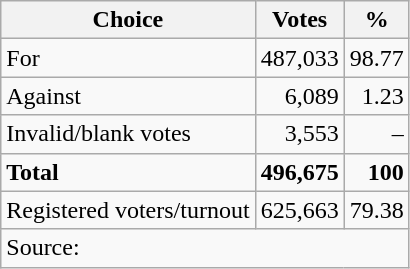<table class=wikitable style=text-align:right>
<tr>
<th>Choice</th>
<th>Votes</th>
<th>%</th>
</tr>
<tr>
<td align=left>For</td>
<td>487,033</td>
<td>98.77</td>
</tr>
<tr>
<td align=left>Against</td>
<td>6,089</td>
<td>1.23</td>
</tr>
<tr>
<td align=left>Invalid/blank votes</td>
<td>3,553</td>
<td>–</td>
</tr>
<tr>
<td align=left><strong>Total</strong></td>
<td><strong>496,675</strong></td>
<td><strong>100</strong></td>
</tr>
<tr>
<td align=left>Registered voters/turnout</td>
<td>625,663</td>
<td>79.38</td>
</tr>
<tr>
<td align=left colspan=3>Source: </td>
</tr>
</table>
